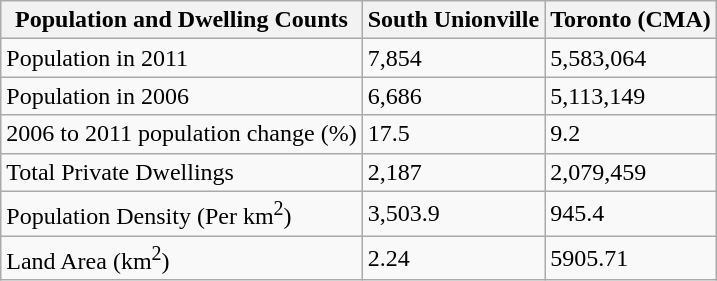<table class="wikitable">
<tr>
<th>Population and Dwelling Counts</th>
<th>South Unionville</th>
<th>Toronto (CMA)</th>
</tr>
<tr>
<td>Population in 2011</td>
<td>7,854</td>
<td>5,583,064</td>
</tr>
<tr>
<td>Population in 2006</td>
<td>6,686</td>
<td>5,113,149</td>
</tr>
<tr>
<td>2006 to 2011 population change (%)</td>
<td>17.5</td>
<td>9.2</td>
</tr>
<tr>
<td>Total Private Dwellings</td>
<td>2,187</td>
<td>2,079,459</td>
</tr>
<tr>
<td>Population Density (Per km<sup>2</sup>)</td>
<td>3,503.9</td>
<td>945.4</td>
</tr>
<tr>
<td>Land Area (km<sup>2</sup>)</td>
<td>2.24</td>
<td>5905.71</td>
</tr>
</table>
